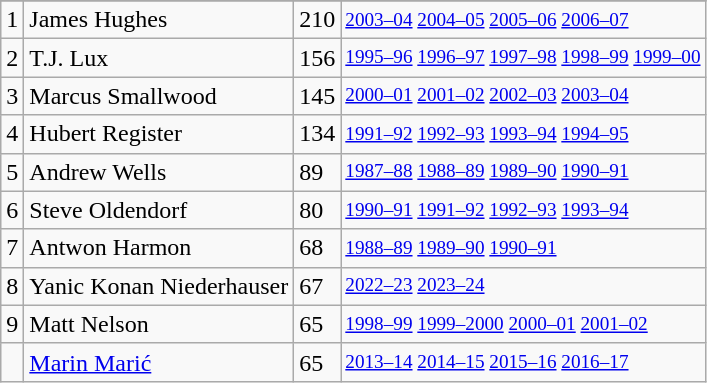<table class="wikitable">
<tr>
</tr>
<tr>
<td>1</td>
<td>James Hughes</td>
<td>210</td>
<td style="font-size:80%;"><a href='#'>2003–04</a> <a href='#'>2004–05</a> <a href='#'>2005–06</a> <a href='#'>2006–07</a></td>
</tr>
<tr>
<td>2</td>
<td>T.J. Lux</td>
<td>156</td>
<td style="font-size:80%;"><a href='#'>1995–96</a> <a href='#'>1996–97</a> <a href='#'>1997–98</a> <a href='#'>1998–99</a> <a href='#'>1999–00</a></td>
</tr>
<tr>
<td>3</td>
<td>Marcus Smallwood</td>
<td>145</td>
<td style="font-size:80%;"><a href='#'>2000–01</a> <a href='#'>2001–02</a> <a href='#'>2002–03</a> <a href='#'>2003–04</a></td>
</tr>
<tr>
<td>4</td>
<td>Hubert Register</td>
<td>134</td>
<td style="font-size:80%;"><a href='#'>1991–92</a> <a href='#'>1992–93</a> <a href='#'>1993–94</a> <a href='#'>1994–95</a></td>
</tr>
<tr>
<td>5</td>
<td>Andrew Wells</td>
<td>89</td>
<td style="font-size:80%;"><a href='#'>1987–88</a> <a href='#'>1988–89</a> <a href='#'>1989–90</a> <a href='#'>1990–91</a></td>
</tr>
<tr>
<td>6</td>
<td>Steve Oldendorf</td>
<td>80</td>
<td style="font-size:80%;"><a href='#'>1990–91</a> <a href='#'>1991–92</a> <a href='#'>1992–93</a> <a href='#'>1993–94</a></td>
</tr>
<tr>
<td>7</td>
<td>Antwon Harmon</td>
<td>68</td>
<td style="font-size:80%;"><a href='#'>1988–89</a> <a href='#'>1989–90</a> <a href='#'>1990–91</a></td>
</tr>
<tr>
<td>8</td>
<td>Yanic Konan Niederhauser</td>
<td>67</td>
<td style="font-size:80%;"><a href='#'>2022–23</a> <a href='#'>2023–24</a></td>
</tr>
<tr>
<td>9</td>
<td>Matt Nelson</td>
<td>65</td>
<td style="font-size:80%;"><a href='#'>1998–99</a> <a href='#'>1999–2000</a> <a href='#'>2000–01</a> <a href='#'>2001–02</a></td>
</tr>
<tr>
<td></td>
<td><a href='#'>Marin Marić</a></td>
<td>65</td>
<td style="font-size:80%;"><a href='#'>2013–14</a> <a href='#'>2014–15</a> <a href='#'>2015–16</a> <a href='#'>2016–17</a></td>
</tr>
</table>
